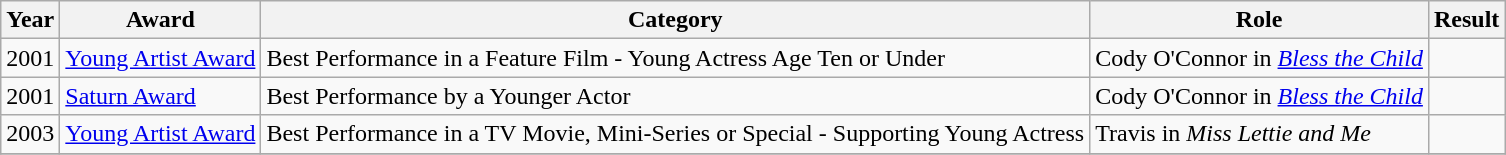<table class=wikitable>
<tr>
<th>Year</th>
<th>Award</th>
<th>Category</th>
<th>Role</th>
<th>Result</th>
</tr>
<tr>
<td>2001</td>
<td><a href='#'>Young Artist Award</a></td>
<td>Best Performance in a Feature Film - Young Actress Age Ten or Under</td>
<td>Cody O'Connor in <em><a href='#'>Bless the Child</a></em></td>
<td></td>
</tr>
<tr>
<td>2001</td>
<td><a href='#'>Saturn Award</a></td>
<td>Best Performance by a Younger Actor</td>
<td>Cody O'Connor in <em><a href='#'>Bless the Child</a></em></td>
<td></td>
</tr>
<tr>
<td>2003</td>
<td><a href='#'>Young Artist Award</a></td>
<td>Best Performance in a TV Movie, Mini-Series or Special - Supporting Young Actress</td>
<td>Travis in <em>Miss Lettie and Me</em></td>
<td></td>
</tr>
<tr>
</tr>
</table>
